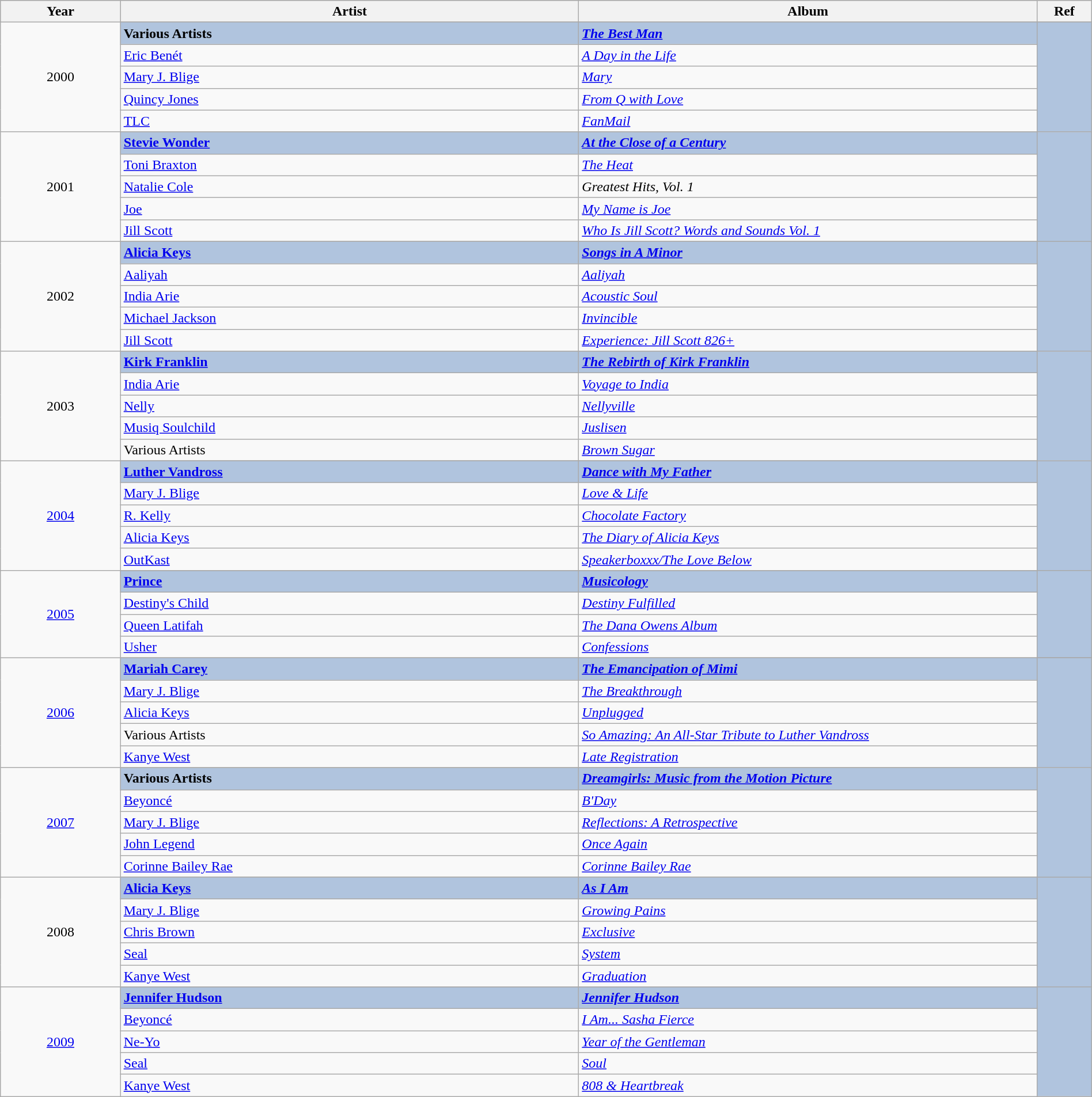<table class="wikitable" style="width:100%;">
<tr style="background:#bebebe;">
<th style="width:11%;">Year</th>
<th style="width:42%;">Artist</th>
<th style="width:42%;">Album</th>
<th style="width:5%;">Ref</th>
</tr>
<tr>
<td rowspan="6" align="center">2000</td>
</tr>
<tr style="background:#B0C4DE">
<td><strong>Various Artists</strong></td>
<td><strong><em><a href='#'>The Best Man</a></em></strong></td>
<td rowspan="6" align="center"></td>
</tr>
<tr>
<td><a href='#'>Eric Benét</a></td>
<td><em><a href='#'>A Day in the Life</a></em></td>
</tr>
<tr>
<td><a href='#'>Mary J. Blige</a></td>
<td><em><a href='#'>Mary</a></em></td>
</tr>
<tr>
<td><a href='#'>Quincy Jones</a></td>
<td><em><a href='#'>From Q with Love</a></em></td>
</tr>
<tr>
<td><a href='#'>TLC</a></td>
<td><em><a href='#'>FanMail</a></em></td>
</tr>
<tr>
<td rowspan="6" align="center">2001</td>
</tr>
<tr style="background:#B0C4DE">
<td><strong><a href='#'>Stevie Wonder</a></strong></td>
<td><strong><em><a href='#'>At the Close of a Century</a></em></strong></td>
<td rowspan="6" align="center"></td>
</tr>
<tr>
<td><a href='#'>Toni Braxton</a></td>
<td><em><a href='#'>The Heat</a></em></td>
</tr>
<tr>
<td><a href='#'>Natalie Cole</a></td>
<td><em>Greatest Hits, Vol. 1</em></td>
</tr>
<tr>
<td><a href='#'>Joe</a></td>
<td><em><a href='#'>My Name is Joe</a></em></td>
</tr>
<tr>
<td><a href='#'>Jill Scott</a></td>
<td><em><a href='#'>Who Is Jill Scott? Words and Sounds Vol. 1</a></em></td>
</tr>
<tr>
<td rowspan="6" align="center">2002</td>
</tr>
<tr style="background:#B0C4DE">
<td><strong><a href='#'>Alicia Keys</a></strong></td>
<td><strong><em><a href='#'>Songs in A Minor</a></em></strong></td>
<td rowspan="6" align="center"></td>
</tr>
<tr>
<td><a href='#'>Aaliyah</a></td>
<td><em><a href='#'>Aaliyah</a></em></td>
</tr>
<tr>
<td><a href='#'>India Arie</a></td>
<td><em><a href='#'>Acoustic Soul</a></em></td>
</tr>
<tr>
<td><a href='#'>Michael Jackson</a></td>
<td><em><a href='#'>Invincible</a></em></td>
</tr>
<tr>
<td><a href='#'>Jill Scott</a></td>
<td><em><a href='#'>Experience: Jill Scott 826+</a></em></td>
</tr>
<tr>
<td rowspan="6" align="center">2003</td>
</tr>
<tr style="background:#B0C4DE">
<td><strong><a href='#'>Kirk Franklin</a></strong></td>
<td><strong><em><a href='#'>The Rebirth of Kirk Franklin</a></em></strong></td>
<td rowspan="6" align="center"></td>
</tr>
<tr>
<td><a href='#'>India Arie</a></td>
<td><em><a href='#'>Voyage to India</a></em></td>
</tr>
<tr>
<td><a href='#'>Nelly</a></td>
<td><em><a href='#'>Nellyville</a></em></td>
</tr>
<tr>
<td><a href='#'>Musiq Soulchild</a></td>
<td><em><a href='#'>Juslisen</a></em></td>
</tr>
<tr>
<td>Various Artists</td>
<td><em><a href='#'>Brown Sugar</a></em></td>
</tr>
<tr>
<td rowspan="6" align="center"><a href='#'>2004</a></td>
</tr>
<tr style="background:#B0C4DE">
<td><strong><a href='#'>Luther Vandross</a></strong></td>
<td><strong><em><a href='#'>Dance with My Father</a></em></strong></td>
<td rowspan="6" align="center"></td>
</tr>
<tr>
<td><a href='#'>Mary J. Blige</a></td>
<td><em><a href='#'>Love & Life</a></em></td>
</tr>
<tr>
<td><a href='#'>R. Kelly</a></td>
<td><em><a href='#'>Chocolate Factory</a></em></td>
</tr>
<tr>
<td><a href='#'>Alicia Keys</a></td>
<td><em><a href='#'>The Diary of Alicia Keys</a></em></td>
</tr>
<tr>
<td><a href='#'>OutKast</a></td>
<td><em><a href='#'>Speakerboxxx/The Love Below</a></em></td>
</tr>
<tr>
<td rowspan="5" align="center"><a href='#'>2005</a></td>
</tr>
<tr style="background:#B0C4DE">
<td><strong><a href='#'>Prince</a></strong></td>
<td><strong><em><a href='#'>Musicology</a></em></strong></td>
<td rowspan="4" align="center"></td>
</tr>
<tr>
<td><a href='#'>Destiny's Child</a></td>
<td><em><a href='#'>Destiny Fulfilled</a></em></td>
</tr>
<tr>
<td><a href='#'>Queen Latifah</a></td>
<td><em><a href='#'>The Dana Owens Album</a></em></td>
</tr>
<tr>
<td><a href='#'>Usher</a></td>
<td><em><a href='#'>Confessions</a></em></td>
</tr>
<tr>
<td rowspan="6" align="center"><a href='#'>2006</a></td>
</tr>
<tr style="background:#B0C4DE">
<td><strong><a href='#'>Mariah Carey</a></strong></td>
<td><strong><em><a href='#'>The Emancipation of Mimi</a></em></strong></td>
<td rowspan="6" align="center"></td>
</tr>
<tr>
<td><a href='#'>Mary J. Blige</a></td>
<td><em><a href='#'>The Breakthrough</a></em></td>
</tr>
<tr>
<td><a href='#'>Alicia Keys</a></td>
<td><em><a href='#'>Unplugged</a></em></td>
</tr>
<tr>
<td>Various Artists</td>
<td><em><a href='#'>So Amazing: An All-Star Tribute to Luther Vandross</a></em></td>
</tr>
<tr>
<td><a href='#'>Kanye West</a></td>
<td><em><a href='#'>Late Registration</a></em></td>
</tr>
<tr>
<td rowspan="6" align="center"><a href='#'>2007</a></td>
</tr>
<tr style="background:#B0C4DE">
<td><strong>Various Artists</strong></td>
<td><strong><em><a href='#'>Dreamgirls: Music from the Motion Picture</a></em></strong></td>
<td rowspan="6" align="center"></td>
</tr>
<tr>
<td><a href='#'>Beyoncé</a></td>
<td><em><a href='#'>B'Day</a></em></td>
</tr>
<tr>
<td><a href='#'>Mary J. Blige</a></td>
<td><em><a href='#'>Reflections: A Retrospective</a></em></td>
</tr>
<tr>
<td><a href='#'>John Legend</a></td>
<td><em><a href='#'>Once Again</a></em></td>
</tr>
<tr>
<td><a href='#'>Corinne Bailey Rae</a></td>
<td><em><a href='#'>Corinne Bailey Rae</a></em></td>
</tr>
<tr>
<td rowspan="6" align="center">2008</td>
</tr>
<tr style="background:#B0C4DE">
<td><strong><a href='#'>Alicia Keys</a></strong></td>
<td><strong><em><a href='#'>As I Am</a></em></strong></td>
<td rowspan="6" align="center"></td>
</tr>
<tr>
<td><a href='#'>Mary J. Blige</a></td>
<td><em><a href='#'>Growing Pains</a></em></td>
</tr>
<tr>
<td><a href='#'>Chris Brown</a></td>
<td><em><a href='#'>Exclusive</a></em></td>
</tr>
<tr>
<td><a href='#'>Seal</a></td>
<td><em><a href='#'>System</a></em></td>
</tr>
<tr>
<td><a href='#'>Kanye West</a></td>
<td><em><a href='#'>Graduation</a></em></td>
</tr>
<tr>
<td rowspan="6" align="center"><a href='#'>2009</a></td>
</tr>
<tr style="background:#B0C4DE">
<td><strong><a href='#'>Jennifer Hudson</a></strong></td>
<td><strong><em><a href='#'>Jennifer Hudson</a></em></strong></td>
<td rowspan="6" align="center"></td>
</tr>
<tr>
<td><a href='#'>Beyoncé</a></td>
<td><em><a href='#'>I Am... Sasha Fierce</a></em></td>
</tr>
<tr>
<td><a href='#'>Ne-Yo</a></td>
<td><em><a href='#'>Year of the Gentleman</a></em></td>
</tr>
<tr>
<td><a href='#'>Seal</a></td>
<td><em><a href='#'>Soul</a></em></td>
</tr>
<tr>
<td><a href='#'>Kanye West</a></td>
<td><em><a href='#'>808 & Heartbreak</a></em></td>
</tr>
</table>
